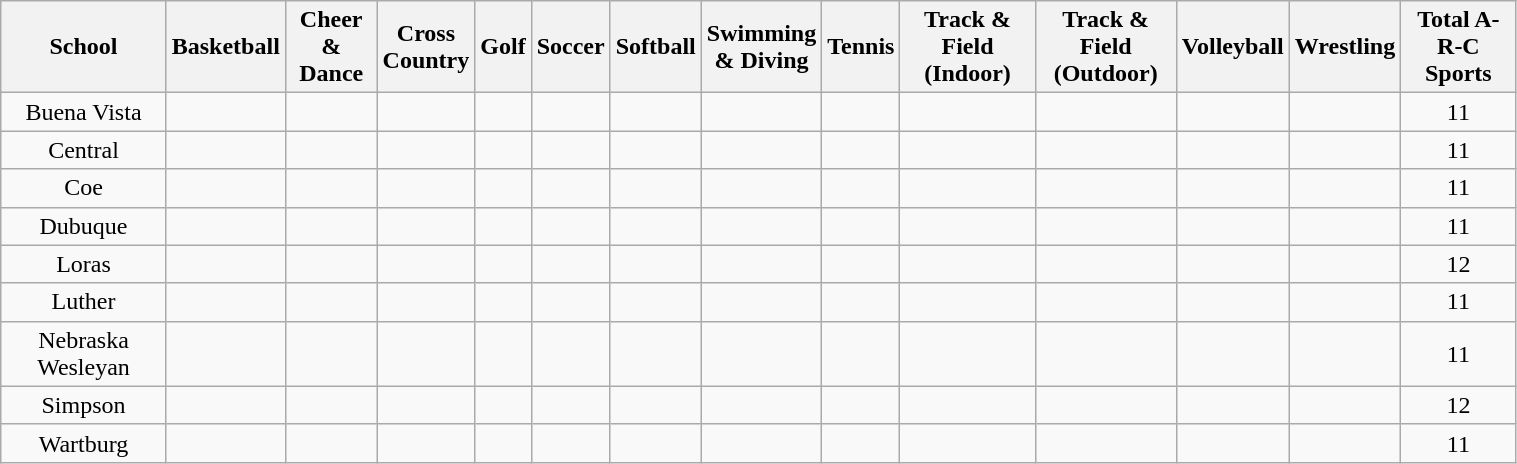<table class="wikitable" style="text-align:center; width:80%;">
<tr>
<th>School</th>
<th>Basketball</th>
<th>Cheer<br>& Dance</th>
<th>Cross<br>Country</th>
<th>Golf</th>
<th>Soccer</th>
<th>Softball</th>
<th>Swimming<br>& Diving</th>
<th>Tennis</th>
<th>Track & Field<br>(Indoor)</th>
<th>Track & Field<br>(Outdoor)</th>
<th>Volleyball</th>
<th>Wrestling</th>
<th>Total A-R-C<br>Sports</th>
</tr>
<tr>
<td>Buena Vista</td>
<td></td>
<td></td>
<td></td>
<td></td>
<td></td>
<td></td>
<td></td>
<td></td>
<td></td>
<td></td>
<td></td>
<td></td>
<td>11</td>
</tr>
<tr>
<td>Central</td>
<td></td>
<td></td>
<td></td>
<td></td>
<td></td>
<td></td>
<td></td>
<td></td>
<td></td>
<td></td>
<td></td>
<td></td>
<td>11</td>
</tr>
<tr>
<td>Coe</td>
<td></td>
<td></td>
<td></td>
<td></td>
<td></td>
<td></td>
<td></td>
<td></td>
<td></td>
<td></td>
<td></td>
<td></td>
<td>11</td>
</tr>
<tr>
<td>Dubuque</td>
<td></td>
<td></td>
<td></td>
<td></td>
<td></td>
<td></td>
<td></td>
<td></td>
<td></td>
<td></td>
<td></td>
<td></td>
<td>11</td>
</tr>
<tr>
<td>Loras</td>
<td></td>
<td></td>
<td></td>
<td></td>
<td></td>
<td></td>
<td></td>
<td></td>
<td></td>
<td></td>
<td></td>
<td></td>
<td>12</td>
</tr>
<tr>
<td>Luther</td>
<td></td>
<td></td>
<td></td>
<td></td>
<td></td>
<td></td>
<td></td>
<td></td>
<td></td>
<td></td>
<td></td>
<td></td>
<td>11</td>
</tr>
<tr>
<td>Nebraska Wesleyan</td>
<td></td>
<td></td>
<td></td>
<td></td>
<td></td>
<td></td>
<td></td>
<td></td>
<td></td>
<td></td>
<td></td>
<td></td>
<td>11</td>
</tr>
<tr>
<td>Simpson</td>
<td></td>
<td></td>
<td></td>
<td></td>
<td></td>
<td></td>
<td></td>
<td></td>
<td></td>
<td></td>
<td></td>
<td></td>
<td>12</td>
</tr>
<tr>
<td>Wartburg</td>
<td></td>
<td></td>
<td></td>
<td></td>
<td></td>
<td></td>
<td></td>
<td></td>
<td></td>
<td></td>
<td></td>
<td></td>
<td>11</td>
</tr>
</table>
